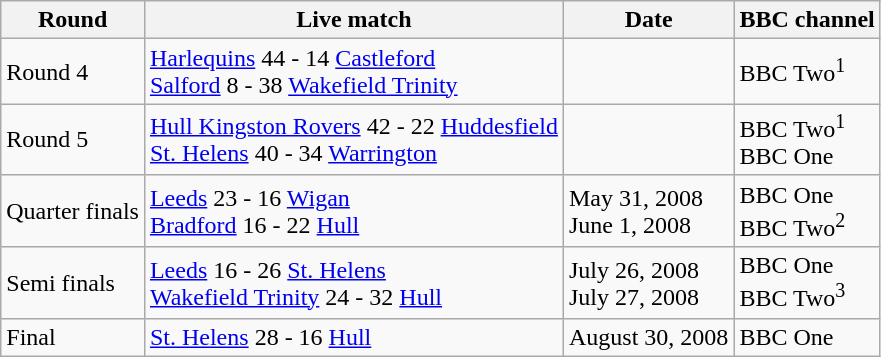<table class="wikitable">
<tr>
<th>Round</th>
<th>Live match</th>
<th>Date</th>
<th>BBC channel</th>
</tr>
<tr>
<td>Round 4</td>
<td><a href='#'>Harlequins</a> 44 - 14 <a href='#'>Castleford</a><br><a href='#'>Salford</a> 8 - 38 <a href='#'>Wakefield Trinity</a></td>
<td></td>
<td>BBC Two<sup>1</sup></td>
</tr>
<tr>
<td>Round 5</td>
<td><a href='#'>Hull Kingston Rovers</a> 42 - 22 <a href='#'>Huddesfield</a><br><a href='#'>St. Helens</a> 40 - 34 <a href='#'>Warrington</a></td>
<td></td>
<td>BBC Two<sup>1</sup><br>BBC One</td>
</tr>
<tr>
<td>Quarter finals</td>
<td><a href='#'>Leeds</a> 23 - 16 <a href='#'>Wigan</a><br><a href='#'>Bradford</a> 16 - 22 <a href='#'>Hull</a></td>
<td>May 31, 2008<br>June 1, 2008</td>
<td>BBC One<br>BBC Two<sup>2</sup></td>
</tr>
<tr>
<td>Semi finals</td>
<td><a href='#'>Leeds</a> 16 - 26 <a href='#'>St. Helens</a><br><a href='#'>Wakefield Trinity</a> 24 - 32 <a href='#'>Hull</a></td>
<td>July 26, 2008<br>July 27, 2008</td>
<td>BBC One<br>BBC Two<sup>3</sup></td>
</tr>
<tr>
<td>Final</td>
<td><a href='#'>St. Helens</a> 28 - 16 <a href='#'>Hull</a></td>
<td>August 30, 2008</td>
<td>BBC One</td>
</tr>
</table>
